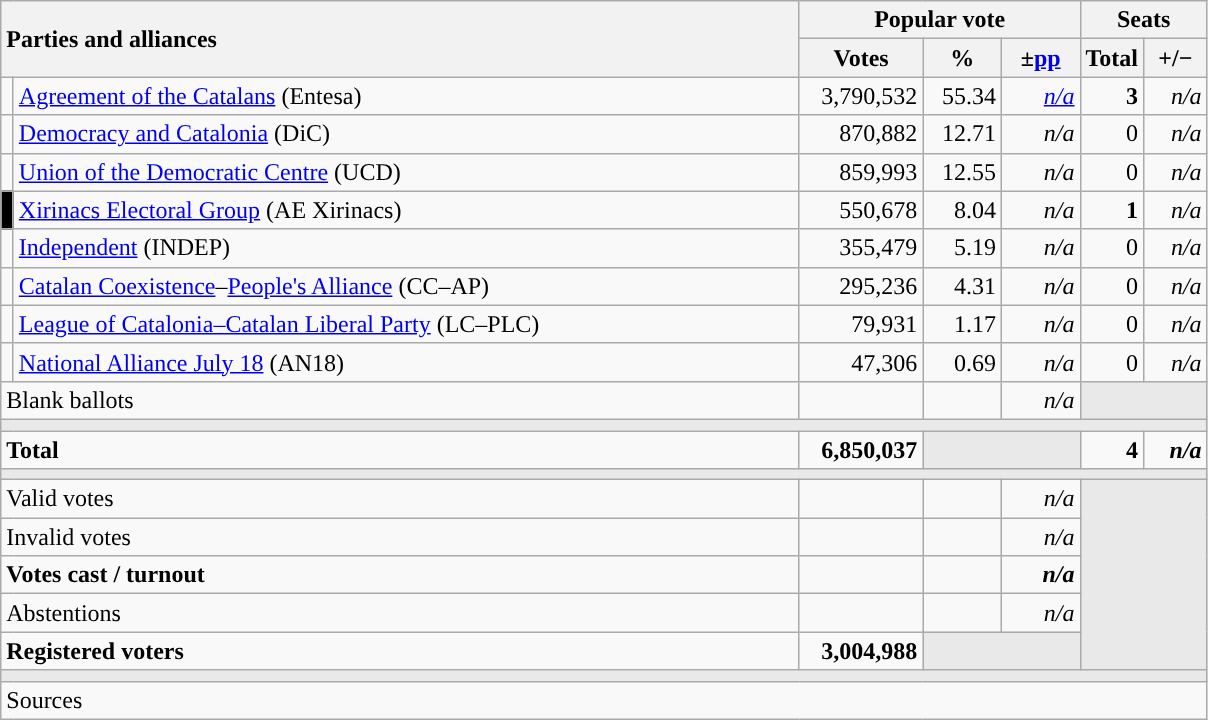<table class="wikitable" style="text-align:right;">
<tr>
<th style="text-align:left;" rowspan="2" colspan="2" width="525">Parties and alliances</th>
<th colspan="3">Popular vote</th>
<th colspan="2">Seats</th>
</tr>
<tr>
<th width="75">Votes</th>
<th width="45">%</th>
<th width="45">±<a href='#'>pp</a></th>
<th width="35">Total</th>
<th width="35">+/−</th>
</tr>
<tr>
<td width="1" style="color:inherit;background:"></td>
<td align="left"><a href='#'>Agreement of the Catalans</a> (Entesa)</td>
<td>3,790,532</td>
<td>55.34</td>
<td><em><a href='#'>n/a</a></em></td>
<td><strong>3</strong></td>
<td><em>n/a</em></td>
</tr>
<tr>
<td style="color:inherit;background:"></td>
<td align="left"><a href='#'>Democracy and Catalonia</a> (DiC)</td>
<td>870,882</td>
<td>12.71</td>
<td><em>n/a</em></td>
<td>0</td>
<td><em>n/a</em></td>
</tr>
<tr>
<td style="color:inherit;background:"></td>
<td align="left"><a href='#'>Union of the Democratic Centre</a> (UCD)</td>
<td>859,993</td>
<td>12.55</td>
<td><em>n/a</em></td>
<td>0</td>
<td><em>n/a</em></td>
</tr>
<tr>
<td bgcolor="black"></td>
<td align="left"><a href='#'>Xirinacs Electoral Group</a> (AE Xirinacs)</td>
<td>550,678</td>
<td>8.04</td>
<td><em>n/a</em></td>
<td><strong>1</strong></td>
<td><em>n/a</em></td>
</tr>
<tr>
<td style="color:inherit;background:"></td>
<td align="left"><a href='#'>Independent</a> (INDEP)</td>
<td>355,479</td>
<td>5.19</td>
<td><em>n/a</em></td>
<td>0</td>
<td><em>n/a</em></td>
</tr>
<tr>
<td style="color:inherit;background:"></td>
<td align="left"><a href='#'>Catalan Coexistence</a>–<a href='#'>People's Alliance</a> (CC–AP)</td>
<td>295,236</td>
<td>4.31</td>
<td><em>n/a</em></td>
<td>0</td>
<td><em>n/a</em></td>
</tr>
<tr>
<td style="color:inherit;background:"></td>
<td align="left"><a href='#'>League of Catalonia–Catalan Liberal Party</a> (LC–PLC)</td>
<td>79,931</td>
<td>1.17</td>
<td><em>n/a</em></td>
<td>0</td>
<td><em>n/a</em></td>
</tr>
<tr>
<td style="color:inherit;background:"></td>
<td align="left"><a href='#'>National Alliance July 18</a> (AN18)</td>
<td>47,306</td>
<td>0.69</td>
<td><em>n/a</em></td>
<td>0</td>
<td><em>n/a</em></td>
</tr>
<tr>
<td align="left" colspan="2">Blank ballots</td>
<td></td>
<td></td>
<td><em>n/a</em></td>
<td bgcolor="#E9E9E9" colspan="2"></td>
</tr>
<tr>
<td colspan="7" bgcolor="#E9E9E9"></td>
</tr>
<tr style="font-weight:bold;">
<td align="left" colspan="2">Total</td>
<td>6,850,037</td>
<td bgcolor="#E9E9E9" colspan="2"></td>
<td>4</td>
<td><em>n/a</em></td>
</tr>
<tr>
<td colspan="7" bgcolor="#E9E9E9"></td>
</tr>
<tr>
<td align="left" colspan="2">Valid votes</td>
<td></td>
<td></td>
<td><em>n/a</em></td>
<td bgcolor="#E9E9E9" colspan="2" rowspan="5"></td>
</tr>
<tr>
<td align="left" colspan="2">Invalid votes</td>
<td></td>
<td></td>
<td><em>n/a</em></td>
</tr>
<tr style="font-weight:bold;">
<td align="left" colspan="2">Votes cast / turnout</td>
<td></td>
<td></td>
<td><em>n/a</em></td>
</tr>
<tr>
<td align="left" colspan="2">Abstentions</td>
<td></td>
<td></td>
<td><em>n/a</em></td>
</tr>
<tr style="font-weight:bold;">
<td align="left" colspan="2">Registered voters</td>
<td>3,004,988</td>
<td bgcolor="#E9E9E9" colspan="2"></td>
</tr>
<tr>
<td colspan="7" bgcolor="#E9E9E9"></td>
</tr>
<tr>
<td align="left" colspan="7">Sources</td>
</tr>
</table>
